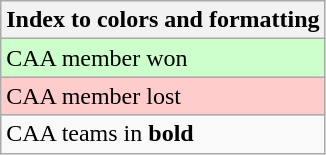<table class="wikitable">
<tr>
<th>Index to colors and formatting</th>
</tr>
<tr bgcolor= #ccffcc>
<td>CAA member won</td>
</tr>
<tr bgcolor=#ffcccc>
<td>CAA member lost</td>
</tr>
<tr>
<td>CAA teams in <strong>bold</strong></td>
</tr>
</table>
